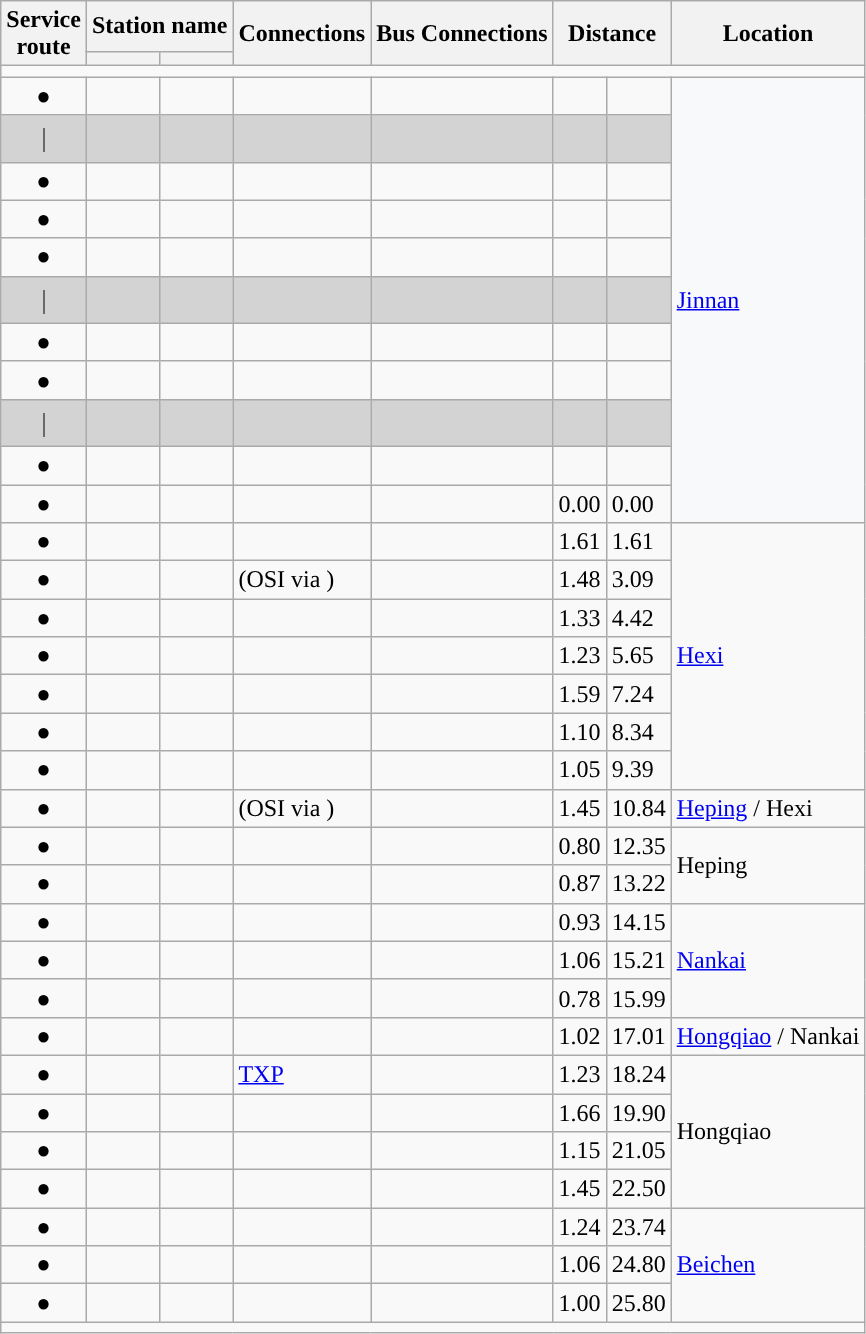<table class="wikitable">
<tr>
<th rowspan="2">Service<br>route</th>
<th colspan="2">Station name</th>
<th rowspan="2">Connections</th>
<th rowspan="2">Bus Connections</th>
<th colspan="2" rowspan="2">Distance<br></th>
<th rowspan="2">Location</th>
</tr>
<tr>
<th></th>
<th></th>
</tr>
<tr style="background:#">
<td colspan = "8"></td>
</tr>
<tr>
<td align="center">●</td>
<td></td>
<td></td>
<td></td>
<td></td>
<td></td>
<td></td>
<td bgcolor=#F8F9FA rowspan="11"><a href='#'>Jinnan</a></td>
</tr>
<tr bgcolor="lightgrey">
<td align="center">｜</td>
<td></td>
<td></td>
<td></td>
<td></td>
<td></td>
<td></td>
</tr>
<tr>
<td align="center">●</td>
<td></td>
<td></td>
<td></td>
<td></td>
<td></td>
<td></td>
</tr>
<tr>
<td align="center">●</td>
<td></td>
<td></td>
<td></td>
<td></td>
<td></td>
<td></td>
</tr>
<tr>
<td align="center">●</td>
<td></td>
<td></td>
<td></td>
<td></td>
<td></td>
<td></td>
</tr>
<tr bgcolor="lightgrey">
<td align="center">｜</td>
<td></td>
<td></td>
<td></td>
<td></td>
<td></td>
<td></td>
</tr>
<tr>
<td align="center">●</td>
<td></td>
<td></td>
<td></td>
<td></td>
<td></td>
<td></td>
</tr>
<tr>
<td align="center">●</td>
<td></td>
<td></td>
<td></td>
<td></td>
<td></td>
<td></td>
</tr>
<tr bgcolor="lightgrey">
<td align="center">｜</td>
<td></td>
<td></td>
<td></td>
<td></td>
<td></td>
<td></td>
</tr>
<tr>
<td align="center">●</td>
<td></td>
<td></td>
<td></td>
<td></td>
<td></td>
<td></td>
</tr>
<tr>
<td align="center">●</td>
<td></td>
<td></td>
<td></td>
<td></td>
<td>0.00</td>
<td>0.00</td>
</tr>
<tr>
<td align="center">●</td>
<td></td>
<td></td>
<td></td>
<td></td>
<td>1.61</td>
<td>1.61</td>
<td rowspan=7><a href='#'>Hexi</a></td>
</tr>
<tr>
<td align="center">●</td>
<td></td>
<td></td>
<td> (OSI via )</td>
<td></td>
<td>1.48</td>
<td>3.09</td>
</tr>
<tr>
<td align="center">●</td>
<td></td>
<td></td>
<td></td>
<td></td>
<td>1.33</td>
<td>4.42</td>
</tr>
<tr>
<td align="center">●</td>
<td></td>
<td></td>
<td></td>
<td></td>
<td>1.23</td>
<td>5.65</td>
</tr>
<tr>
<td align="center">●</td>
<td></td>
<td></td>
<td></td>
<td></td>
<td>1.59</td>
<td>7.24</td>
</tr>
<tr>
<td align="center">●</td>
<td></td>
<td></td>
<td></td>
<td></td>
<td>1.10</td>
<td>8.34</td>
</tr>
<tr>
<td align="center">●</td>
<td></td>
<td></td>
<td></td>
<td></td>
<td>1.05</td>
<td>9.39</td>
</tr>
<tr>
<td align="center">●</td>
<td></td>
<td></td>
<td> (OSI via )</td>
<td></td>
<td>1.45</td>
<td>10.84</td>
<td><a href='#'>Heping</a> / Hexi</td>
</tr>
<tr>
<td align="center">●</td>
<td></td>
<td></td>
<td></td>
<td></td>
<td>0.80</td>
<td>12.35</td>
<td rowspan="2">Heping</td>
</tr>
<tr>
<td align="center">●</td>
<td></td>
<td></td>
<td></td>
<td></td>
<td>0.87</td>
<td>13.22</td>
</tr>
<tr>
<td align="center">●</td>
<td></td>
<td></td>
<td></td>
<td></td>
<td>0.93</td>
<td>14.15</td>
<td rowspan=3><a href='#'>Nankai</a></td>
</tr>
<tr>
<td align="center">●</td>
<td></td>
<td></td>
<td></td>
<td></td>
<td>1.06</td>
<td>15.21</td>
</tr>
<tr>
<td align="center">●</td>
<td></td>
<td></td>
<td></td>
<td></td>
<td>0.78</td>
<td>15.99</td>
</tr>
<tr>
<td align="center">●</td>
<td></td>
<td></td>
<td></td>
<td></td>
<td>1.02</td>
<td>17.01</td>
<td><a href='#'>Hongqiao</a> / Nankai</td>
</tr>
<tr>
<td align="center">●</td>
<td></td>
<td></td>
<td>  <a href='#'>TXP</a></td>
<td></td>
<td>1.23</td>
<td>18.24</td>
<td rowspan="4">Hongqiao</td>
</tr>
<tr>
<td align="center">●</td>
<td></td>
<td></td>
<td></td>
<td></td>
<td>1.66</td>
<td>19.90</td>
</tr>
<tr>
<td align="center">●</td>
<td></td>
<td></td>
<td></td>
<td></td>
<td>1.15</td>
<td>21.05</td>
</tr>
<tr>
<td align="center">●</td>
<td></td>
<td></td>
<td></td>
<td></td>
<td>1.45</td>
<td>22.50</td>
</tr>
<tr>
<td align="center">●</td>
<td></td>
<td></td>
<td></td>
<td></td>
<td>1.24</td>
<td>23.74</td>
<td rowspan=3><a href='#'>Beichen</a></td>
</tr>
<tr>
<td align="center">●</td>
<td></td>
<td></td>
<td></td>
<td></td>
<td>1.06</td>
<td>24.80</td>
</tr>
<tr>
<td align="center">●</td>
<td></td>
<td></td>
<td></td>
<td></td>
<td>1.00</td>
<td>25.80</td>
</tr>
<tr style="background:#">
<td colspan = "8"></td>
</tr>
</table>
